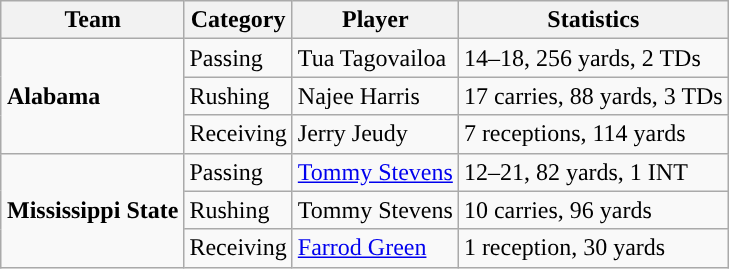<table class="wikitable" style="float: right;">
<tr>
<th>Team</th>
<th>Category</th>
<th>Player</th>
<th>Statistics</th>
</tr>
<tr>
<td rowspan=3><strong>Alabama</strong></td>
<td>Passing</td>
<td>Tua Tagovailoa</td>
<td>14–18, 256 yards, 2 TDs</td>
</tr>
<tr>
<td>Rushing</td>
<td>Najee Harris</td>
<td>17 carries, 88 yards, 3 TDs</td>
</tr>
<tr>
<td>Receiving</td>
<td>Jerry Jeudy</td>
<td>7 receptions, 114 yards</td>
</tr>
<tr>
<td rowspan=3><strong>Mississippi State</strong></td>
<td>Passing</td>
<td><a href='#'>Tommy Stevens</a></td>
<td>12–21, 82 yards, 1 INT</td>
</tr>
<tr>
<td>Rushing</td>
<td>Tommy Stevens</td>
<td>10 carries, 96 yards</td>
</tr>
<tr>
<td>Receiving</td>
<td><a href='#'>Farrod Green</a></td>
<td>1 reception, 30 yards</td>
</tr>
</table>
